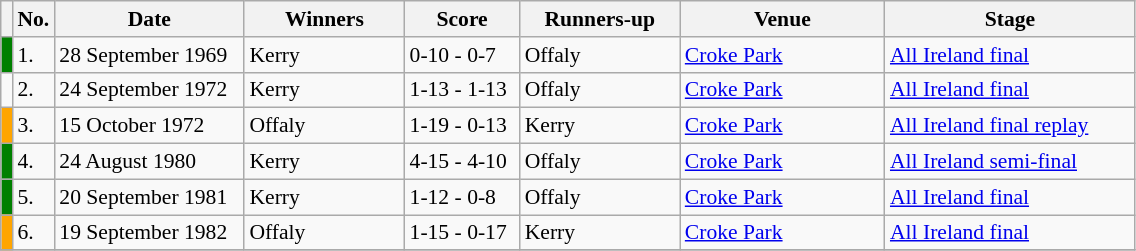<table class="wikitable" style="font-size:90%">
<tr>
<th width=1></th>
<th width=5>No.</th>
<th width=120>Date</th>
<th width=100>Winners</th>
<th width=70>Score</th>
<th width=100>Runners-up</th>
<th width=130>Venue</th>
<th width=160>Stage</th>
</tr>
<tr>
<td style="background-color:green"></td>
<td>1.</td>
<td>28 September 1969</td>
<td>Kerry</td>
<td>0-10 - 0-7</td>
<td>Offaly</td>
<td><a href='#'>Croke Park</a></td>
<td><a href='#'>All Ireland final</a></td>
</tr>
<tr>
<td style="background-color:"></td>
<td>2.</td>
<td>24 September 1972</td>
<td>Kerry</td>
<td>1-13 - 1-13</td>
<td>Offaly</td>
<td><a href='#'>Croke Park</a></td>
<td><a href='#'>All Ireland final</a></td>
</tr>
<tr>
<td style="background-color:orange"></td>
<td>3.</td>
<td>15 October 1972</td>
<td>Offaly</td>
<td>1-19 - 0-13</td>
<td>Kerry</td>
<td><a href='#'>Croke Park</a></td>
<td><a href='#'>All Ireland final replay</a></td>
</tr>
<tr>
<td style="background-color:green"></td>
<td>4.</td>
<td>24 August 1980</td>
<td>Kerry</td>
<td>4-15 - 4-10</td>
<td>Offaly</td>
<td><a href='#'>Croke Park</a></td>
<td><a href='#'>All Ireland semi-final</a></td>
</tr>
<tr>
<td style="background-color:green"></td>
<td>5.</td>
<td>20 September 1981</td>
<td>Kerry</td>
<td>1-12 - 0-8</td>
<td>Offaly</td>
<td><a href='#'>Croke Park</a></td>
<td><a href='#'>All Ireland final</a></td>
</tr>
<tr>
<td style="background-color:orange"></td>
<td>6.</td>
<td>19 September 1982</td>
<td>Offaly</td>
<td>1-15 - 0-17</td>
<td>Kerry</td>
<td><a href='#'>Croke Park</a></td>
<td><a href='#'>All Ireland final</a></td>
</tr>
<tr>
</tr>
</table>
